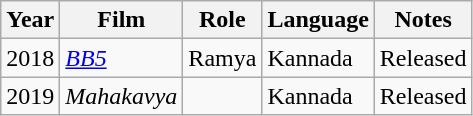<table class="wikitable sortable">
<tr>
<th>Year</th>
<th>Film</th>
<th>Role</th>
<th>Language</th>
<th>Notes</th>
</tr>
<tr>
<td>2018</td>
<td><em><a href='#'>BB5</a></em></td>
<td>Ramya</td>
<td>Kannada</td>
<td>Released</td>
</tr>
<tr>
<td>2019</td>
<td><em>Mahakavya</em></td>
<td></td>
<td>Kannada</td>
<td>Released</td>
</tr>
</table>
